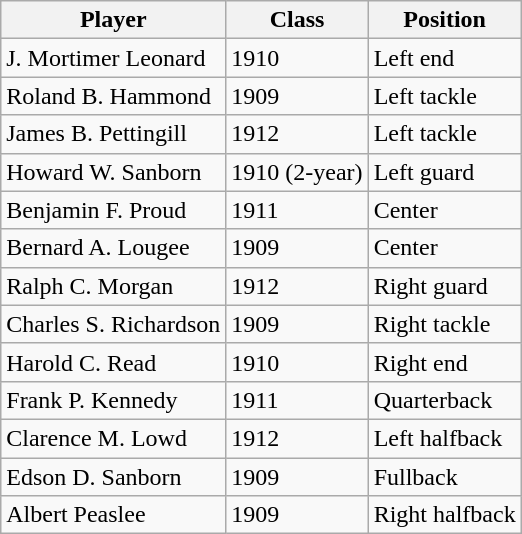<table class="wikitable" style="text-align:Left">
<tr>
<th>Player</th>
<th>Class</th>
<th>Position</th>
</tr>
<tr>
<td>J. Mortimer Leonard</td>
<td>1910</td>
<td>Left end</td>
</tr>
<tr>
<td>Roland B. Hammond</td>
<td>1909</td>
<td>Left tackle</td>
</tr>
<tr>
<td>James B. Pettingill</td>
<td>1912</td>
<td>Left tackle</td>
</tr>
<tr>
<td>Howard W. Sanborn</td>
<td>1910 (2-year)</td>
<td>Left guard</td>
</tr>
<tr>
<td>Benjamin F. Proud</td>
<td>1911</td>
<td>Center</td>
</tr>
<tr>
<td>Bernard A. Lougee</td>
<td>1909</td>
<td>Center</td>
</tr>
<tr>
<td>Ralph C. Morgan</td>
<td>1912</td>
<td>Right guard</td>
</tr>
<tr>
<td>Charles S. Richardson</td>
<td>1909</td>
<td>Right tackle</td>
</tr>
<tr>
<td>Harold C. Read</td>
<td>1910</td>
<td>Right end</td>
</tr>
<tr>
<td>Frank P. Kennedy</td>
<td>1911</td>
<td>Quarterback</td>
</tr>
<tr>
<td>Clarence M. Lowd</td>
<td>1912</td>
<td>Left halfback</td>
</tr>
<tr>
<td>Edson D. Sanborn</td>
<td>1909</td>
<td>Fullback</td>
</tr>
<tr>
<td>Albert Peaslee</td>
<td>1909</td>
<td>Right halfback</td>
</tr>
</table>
